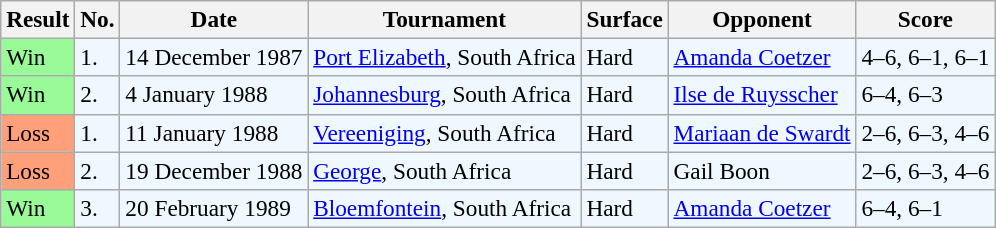<table class="sortable wikitable" style=font-size:97%>
<tr>
<th>Result</th>
<th>No.</th>
<th>Date</th>
<th>Tournament</th>
<th>Surface</th>
<th>Opponent</th>
<th>Score</th>
</tr>
<tr style="background:#f0f8ff;">
<td style="background:#98fb98;">Win</td>
<td>1.</td>
<td>14 December 1987</td>
<td><a href='#'>Port Elizabeth</a>, South Africa</td>
<td>Hard</td>
<td> <a href='#'>Amanda Coetzer</a></td>
<td>4–6, 6–1, 6–1</td>
</tr>
<tr style="background:#f0f8ff;">
<td style="background:#98fb98;">Win</td>
<td>2.</td>
<td>4 January 1988</td>
<td><a href='#'>Johannesburg</a>, South Africa</td>
<td>Hard</td>
<td> <a href='#'>Ilse de Ruysscher</a></td>
<td>6–4, 6–3</td>
</tr>
<tr style="background:#f0f8ff;">
<td style="background:#ffa07a;">Loss</td>
<td>1.</td>
<td>11 January 1988</td>
<td><a href='#'>Vereeniging</a>, South Africa</td>
<td>Hard</td>
<td> <a href='#'>Mariaan de Swardt</a></td>
<td>2–6, 6–3, 4–6</td>
</tr>
<tr style="background:#f0f8ff;">
<td style="background:#ffa07a;">Loss</td>
<td>2.</td>
<td>19 December 1988</td>
<td><a href='#'>George</a>, South Africa</td>
<td>Hard</td>
<td> Gail Boon</td>
<td>2–6, 6–3, 4–6</td>
</tr>
<tr style="background:#f0f8ff;">
<td style="background:#98fb98;">Win</td>
<td>3.</td>
<td>20 February 1989</td>
<td><a href='#'>Bloemfontein</a>, South Africa</td>
<td>Hard</td>
<td> <a href='#'>Amanda Coetzer</a></td>
<td>6–4, 6–1</td>
</tr>
</table>
